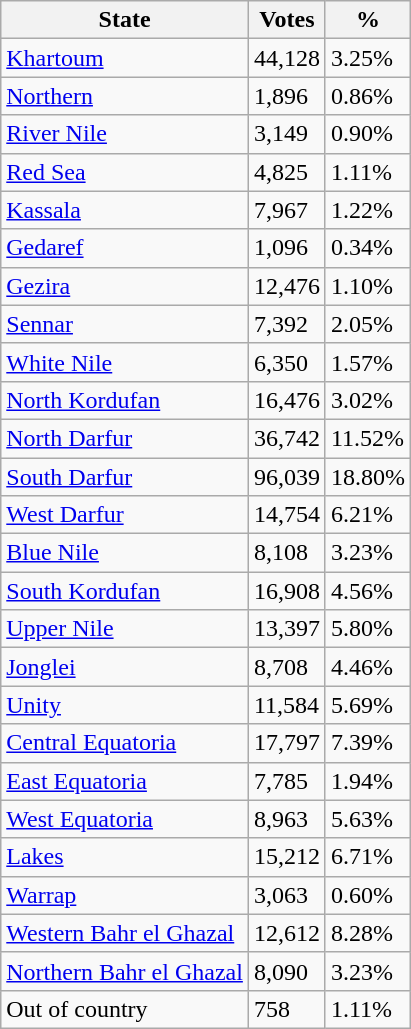<table class="wikitable">
<tr>
<th>State</th>
<th>Votes</th>
<th>%</th>
</tr>
<tr>
<td><a href='#'>Khartoum</a></td>
<td>44,128</td>
<td>3.25%</td>
</tr>
<tr>
<td><a href='#'>Northern</a></td>
<td>1,896</td>
<td>0.86%</td>
</tr>
<tr>
<td><a href='#'>River Nile</a></td>
<td>3,149</td>
<td>0.90%</td>
</tr>
<tr>
<td><a href='#'>Red Sea</a></td>
<td>4,825</td>
<td>1.11%</td>
</tr>
<tr>
<td><a href='#'>Kassala</a></td>
<td>7,967</td>
<td>1.22%</td>
</tr>
<tr>
<td><a href='#'>Gedaref</a></td>
<td>1,096</td>
<td>0.34%</td>
</tr>
<tr>
<td><a href='#'>Gezira</a></td>
<td>12,476</td>
<td>1.10%</td>
</tr>
<tr>
<td><a href='#'>Sennar</a></td>
<td>7,392</td>
<td>2.05%</td>
</tr>
<tr>
<td><a href='#'>White Nile</a></td>
<td>6,350</td>
<td>1.57%</td>
</tr>
<tr>
<td><a href='#'>North Kordufan</a></td>
<td>16,476</td>
<td>3.02%</td>
</tr>
<tr>
<td><a href='#'>North Darfur</a></td>
<td>36,742</td>
<td>11.52%</td>
</tr>
<tr>
<td><a href='#'>South Darfur</a></td>
<td>96,039</td>
<td>18.80%</td>
</tr>
<tr>
<td><a href='#'>West Darfur</a></td>
<td>14,754</td>
<td>6.21%</td>
</tr>
<tr>
<td><a href='#'>Blue Nile</a></td>
<td>8,108</td>
<td>3.23%</td>
</tr>
<tr>
<td><a href='#'>South Kordufan</a></td>
<td>16,908</td>
<td>4.56%</td>
</tr>
<tr>
<td><a href='#'>Upper Nile</a></td>
<td>13,397</td>
<td>5.80%</td>
</tr>
<tr>
<td><a href='#'>Jonglei</a></td>
<td>8,708</td>
<td>4.46%</td>
</tr>
<tr>
<td><a href='#'>Unity</a></td>
<td>11,584</td>
<td>5.69%</td>
</tr>
<tr>
<td><a href='#'>Central Equatoria</a></td>
<td>17,797</td>
<td>7.39%</td>
</tr>
<tr>
<td><a href='#'>East Equatoria</a></td>
<td>7,785</td>
<td>1.94%</td>
</tr>
<tr>
<td><a href='#'>West Equatoria</a></td>
<td>8,963</td>
<td>5.63%</td>
</tr>
<tr>
<td><a href='#'>Lakes</a></td>
<td>15,212</td>
<td>6.71%</td>
</tr>
<tr>
<td><a href='#'>Warrap</a></td>
<td>3,063</td>
<td>0.60%</td>
</tr>
<tr>
<td><a href='#'>Western Bahr el Ghazal</a></td>
<td>12,612</td>
<td>8.28%</td>
</tr>
<tr>
<td><a href='#'>Northern Bahr el Ghazal</a></td>
<td>8,090</td>
<td>3.23%</td>
</tr>
<tr>
<td>Out of country</td>
<td>758</td>
<td>1.11%</td>
</tr>
</table>
